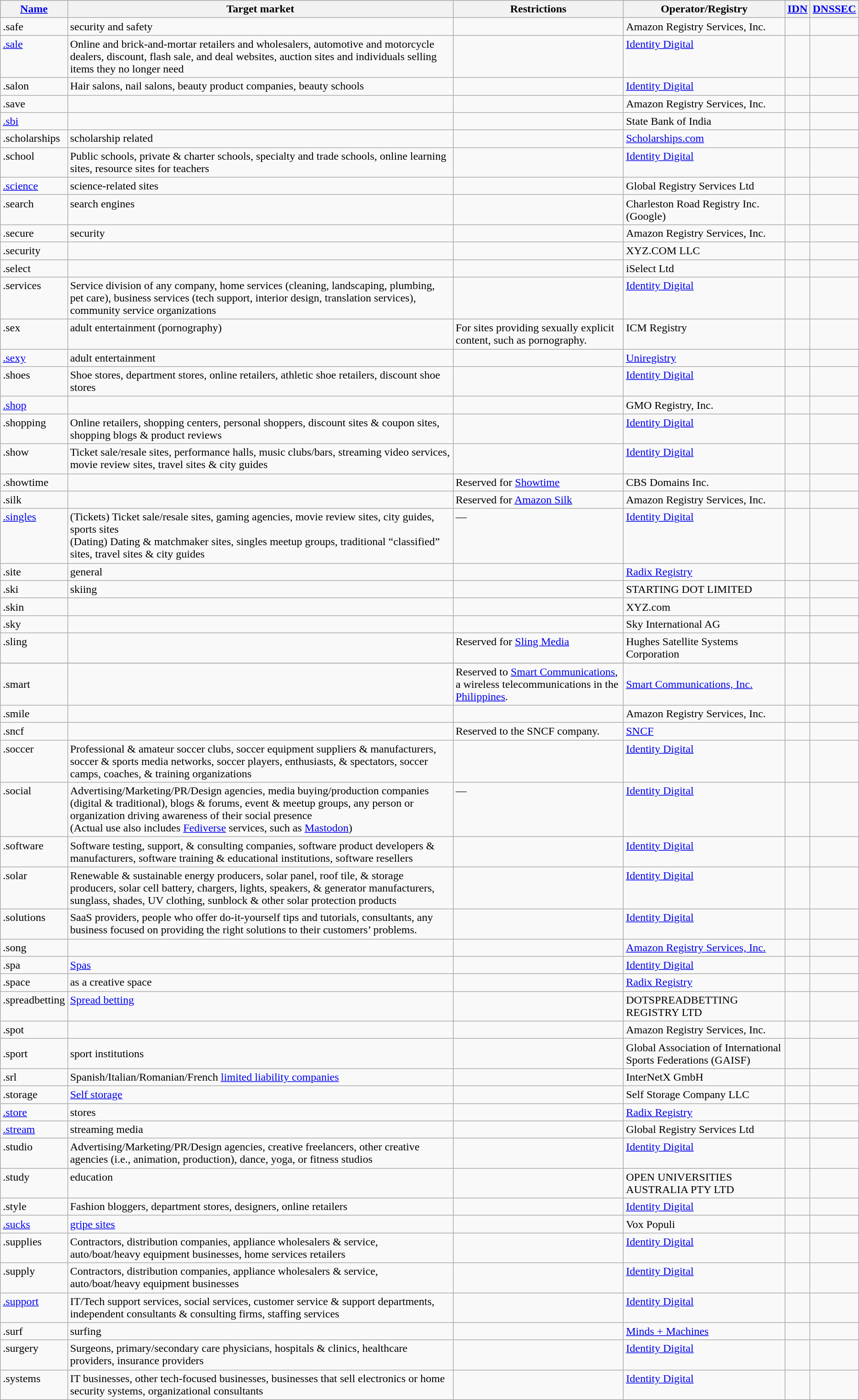<table class="wikitable sortable">
<tr style="background:#a0d0ff;">
<th><a href='#'>Name</a></th>
<th>Target market</th>
<th class="unsortable">Restrictions</th>
<th>Operator/Registry</th>
<th><a href='#'>IDN</a></th>
<th><a href='#'>DNSSEC</a></th>
</tr>
<tr valign=top>
<td>.safe</td>
<td>security and safety</td>
<td></td>
<td>Amazon Registry Services, Inc.</td>
<td></td>
<td></td>
</tr>
<tr valign="top">
<td><a href='#'>.sale</a></td>
<td>Online and brick-and-mortar retailers and wholesalers, automotive and motorcycle dealers, discount, flash sale, and deal websites, auction sites and individuals selling items they no longer need</td>
<td></td>
<td><a href='#'>Identity Digital</a></td>
<td></td>
<td></td>
</tr>
<tr>
<td>.salon</td>
<td>Hair salons, nail salons, beauty product companies, beauty schools</td>
<td></td>
<td><a href='#'>Identity Digital</a></td>
<td></td>
<td></td>
</tr>
<tr valign=top>
<td>.save</td>
<td></td>
<td></td>
<td>Amazon Registry Services, Inc.</td>
<td></td>
<td></td>
</tr>
<tr valign="top">
<td><a href='#'>.sbi</a></td>
<td></td>
<td></td>
<td>State Bank of India</td>
<td></td>
<td></td>
</tr>
<tr valign="top">
<td>.scholarships</td>
<td>scholarship related</td>
<td></td>
<td><a href='#'>Scholarships.com</a></td>
<td></td>
<td></td>
</tr>
<tr valign="top">
<td>.school</td>
<td>Public schools, private & charter schools, specialty and trade schools, online learning sites, resource sites for teachers</td>
<td></td>
<td><a href='#'>Identity Digital</a></td>
<td></td>
<td></td>
</tr>
<tr valign="top">
<td><a href='#'>.science</a></td>
<td>science-related sites</td>
<td></td>
<td>Global Registry Services Ltd</td>
<td></td>
<td></td>
</tr>
<tr valign=top>
<td>.search</td>
<td>search engines</td>
<td></td>
<td>Charleston Road Registry Inc. (Google)</td>
<td></td>
<td></td>
</tr>
<tr valign=top>
<td>.secure</td>
<td>security</td>
<td></td>
<td>Amazon Registry Services, Inc.</td>
<td></td>
<td></td>
</tr>
<tr valign=top>
<td>.security</td>
<td></td>
<td></td>
<td>XYZ.COM LLC</td>
<td></td>
<td></td>
</tr>
<tr valign=top>
<td>.select</td>
<td></td>
<td></td>
<td>iSelect Ltd</td>
<td></td>
<td></td>
</tr>
<tr valign="top">
<td>.services</td>
<td>Service division of any company, home services (cleaning, landscaping, plumbing, pet care), business services (tech support, interior design, translation services), community service organizations</td>
<td></td>
<td><a href='#'>Identity Digital</a></td>
<td></td>
<td></td>
</tr>
<tr valign="top">
<td>.sex</td>
<td>adult entertainment (pornography)</td>
<td>For sites providing sexually explicit content, such as pornography.</td>
<td>ICM Registry</td>
<td></td>
<td></td>
</tr>
<tr valign="top">
<td><a href='#'>.sexy</a></td>
<td>adult entertainment</td>
<td></td>
<td><a href='#'>Uniregistry</a></td>
<td></td>
<td></td>
</tr>
<tr valign="top">
<td>.shoes</td>
<td>Shoe stores, department stores, online retailers, athletic shoe retailers, discount shoe stores</td>
<td></td>
<td><a href='#'>Identity Digital</a></td>
<td></td>
<td></td>
</tr>
<tr valign=top>
<td><a href='#'>.shop</a></td>
<td></td>
<td></td>
<td>GMO Registry, Inc.</td>
<td></td>
<td></td>
</tr>
<tr valign=top>
<td>.shopping</td>
<td>Online retailers, shopping centers, personal shoppers, discount sites & coupon sites, shopping blogs & product reviews</td>
<td></td>
<td><a href='#'>Identity Digital</a></td>
<td></td>
<td></td>
</tr>
<tr valign="top">
<td>.show</td>
<td>Ticket sale/resale sites, performance halls, music clubs/bars, streaming video services, movie review sites, travel sites & city guides</td>
<td></td>
<td><a href='#'>Identity Digital</a></td>
<td></td>
<td></td>
</tr>
<tr valign=top>
<td>.showtime</td>
<td></td>
<td>Reserved for <a href='#'>Showtime</a></td>
<td>CBS Domains Inc.</td>
<td></td>
<td></td>
</tr>
<tr valign=top>
<td>.silk</td>
<td></td>
<td>Reserved for <a href='#'>Amazon Silk</a></td>
<td>Amazon Registry Services, Inc.</td>
<td></td>
<td></td>
</tr>
<tr valign="top">
<td><a href='#'>.singles</a></td>
<td>(Tickets) Ticket sale/resale sites, gaming agencies, movie review sites, city guides, sports sites<br>(Dating) Dating & matchmaker sites, singles meetup groups, traditional “classified” sites, travel sites & city guides</td>
<td>—</td>
<td><a href='#'>Identity Digital</a></td>
<td></td>
<td></td>
</tr>
<tr valign="top">
<td>.site</td>
<td>general</td>
<td></td>
<td><a href='#'>Radix Registry</a></td>
<td></td>
<td></td>
</tr>
<tr valign=top>
<td>.ski</td>
<td>skiing</td>
<td></td>
<td>STARTING DOT LIMITED</td>
<td></td>
<td></td>
</tr>
<tr valign=top>
<td>.skin</td>
<td></td>
<td></td>
<td>XYZ.com</td>
<td></td>
<td></td>
</tr>
<tr valign=top>
<td>.sky</td>
<td></td>
<td></td>
<td>Sky International AG</td>
<td></td>
<td></td>
</tr>
<tr valign=top>
<td>.sling</td>
<td></td>
<td>Reserved for <a href='#'>Sling Media</a></td>
<td>Hughes Satellite Systems Corporation</td>
<td></td>
<td></td>
</tr>
<tr valign=top>
</tr>
<tr>
<td>.smart</td>
<td></td>
<td>Reserved to <a href='#'>Smart Communications</a>, a wireless telecommunications in the <a href='#'>Philippines</a>.</td>
<td><a href='#'> Smart Communications, Inc.</a></td>
<td></td>
<td></td>
</tr>
<tr>
<td>.smile</td>
<td></td>
<td></td>
<td>Amazon Registry Services, Inc.</td>
<td></td>
<td></td>
</tr>
<tr>
<td>.sncf</td>
<td></td>
<td>Reserved to the SNCF company.</td>
<td><a href='#'>SNCF</a></td>
<td></td>
<td></td>
</tr>
<tr valign="top">
<td>.soccer</td>
<td>Professional & amateur soccer clubs, soccer equipment suppliers & manufacturers, soccer & sports media networks, soccer players, enthusiasts, & spectators, soccer camps, coaches, & training organizations</td>
<td></td>
<td><a href='#'>Identity Digital</a></td>
<td></td>
<td></td>
</tr>
<tr valign="top">
<td>.social</td>
<td>Advertising/Marketing/PR/Design agencies, media buying/production companies (digital & traditional), blogs & forums, event & meetup groups, any person or organization driving awareness of their social presence<br>(Actual use also includes <a href='#'>Fediverse</a> services, such as <a href='#'>Mastodon</a>)</td>
<td>—</td>
<td><a href='#'>Identity Digital</a></td>
<td></td>
<td></td>
</tr>
<tr valign="top">
<td>.software</td>
<td>Software testing, support, & consulting companies, software product developers & manufacturers, software training & educational institutions, software resellers</td>
<td></td>
<td><a href='#'>Identity Digital</a></td>
<td></td>
<td></td>
</tr>
<tr valign="top">
<td>.solar</td>
<td>Renewable & sustainable energy producers, solar panel, roof tile, & storage producers, solar cell battery, chargers, lights, speakers, & generator manufacturers, sunglass, shades, UV clothing, sunblock & other solar protection products</td>
<td></td>
<td><a href='#'>Identity Digital</a></td>
<td></td>
<td></td>
</tr>
<tr valign="top">
<td>.solutions</td>
<td>SaaS providers, people who offer do-it-yourself tips and tutorials, consultants, any business focused on providing the right solutions to their customers’ problems.</td>
<td></td>
<td><a href='#'>Identity Digital</a></td>
<td></td>
<td></td>
</tr>
<tr valign=top>
<td>.song</td>
<td></td>
<td></td>
<td><a href='#'>Amazon Registry Services, Inc.</a></td>
<td></td>
<td></td>
</tr>
<tr>
<td>.spa</td>
<td><a href='#'>Spas</a></td>
<td></td>
<td><a href='#'>Identity Digital</a></td>
<td></td>
<td></td>
</tr>
<tr valign="top">
<td>.space</td>
<td>as a creative space</td>
<td></td>
<td><a href='#'>Radix Registry</a></td>
<td></td>
<td></td>
</tr>
<tr valign="top">
<td>.spreadbetting</td>
<td><a href='#'>Spread betting</a></td>
<td></td>
<td>DOTSPREADBETTING REGISTRY LTD</td>
<td></td>
<td></td>
</tr>
<tr valign=top>
<td>.spot</td>
<td></td>
<td></td>
<td>Amazon Registry Services, Inc.</td>
<td></td>
<td></td>
</tr>
<tr>
<td>.sport</td>
<td>sport institutions</td>
<td></td>
<td>Global Association of International Sports Federations (GAISF)</td>
<td></td>
<td></td>
</tr>
<tr valign=top>
<td>.srl</td>
<td>Spanish/Italian/Romanian/French <a href='#'>limited liability companies</a></td>
<td></td>
<td>InterNetX GmbH</td>
<td></td>
<td></td>
</tr>
<tr>
<td>.storage</td>
<td><a href='#'>Self storage</a></td>
<td></td>
<td>Self Storage Company LLC</td>
<td></td>
<td></td>
</tr>
<tr valign="top">
<td><a href='#'>.store</a></td>
<td>stores</td>
<td></td>
<td><a href='#'>Radix Registry</a></td>
<td></td>
<td></td>
</tr>
<tr valign=top>
<td><a href='#'>.stream</a></td>
<td>streaming media</td>
<td></td>
<td>Global Registry Services Ltd</td>
<td></td>
<td></td>
</tr>
<tr valign="top">
<td>.studio</td>
<td>Advertising/Marketing/PR/Design agencies, creative freelancers, other creative agencies (i.e., animation, production), dance, yoga, or fitness studios</td>
<td></td>
<td><a href='#'>Identity Digital</a></td>
<td></td>
<td></td>
</tr>
<tr valign=top>
<td>.study</td>
<td>education</td>
<td></td>
<td>OPEN UNIVERSITIES AUSTRALIA PTY LTD</td>
<td></td>
<td></td>
</tr>
<tr valign="top">
<td>.style</td>
<td>Fashion bloggers, department stores, designers, online retailers</td>
<td></td>
<td><a href='#'>Identity Digital</a></td>
<td></td>
<td></td>
</tr>
<tr valign="top">
<td><a href='#'>.sucks</a></td>
<td><a href='#'>gripe sites</a></td>
<td></td>
<td>Vox Populi</td>
<td></td>
<td></td>
</tr>
<tr valign="top">
<td>.supplies</td>
<td>Contractors, distribution companies, appliance wholesalers & service, auto/boat/heavy equipment businesses, home services retailers</td>
<td></td>
<td><a href='#'>Identity Digital</a></td>
<td></td>
<td></td>
</tr>
<tr valign="top">
<td>.supply</td>
<td>Contractors, distribution companies, appliance wholesalers & service, auto/boat/heavy equipment businesses</td>
<td></td>
<td><a href='#'>Identity Digital</a></td>
<td></td>
<td></td>
</tr>
<tr valign="top">
<td><a href='#'>.support</a></td>
<td>IT/Tech support services, social services, customer service & support departments, independent consultants & consulting firms, staffing services</td>
<td></td>
<td><a href='#'>Identity Digital</a></td>
<td></td>
<td></td>
</tr>
<tr valign="top">
<td>.surf</td>
<td>surfing</td>
<td></td>
<td><a href='#'>Minds + Machines</a></td>
<td></td>
<td></td>
</tr>
<tr valign="top">
<td>.surgery</td>
<td>Surgeons, primary/secondary care physicians, hospitals & clinics, healthcare providers, insurance providers</td>
<td></td>
<td><a href='#'>Identity Digital</a></td>
<td></td>
<td></td>
</tr>
<tr valign="top">
<td>.systems</td>
<td>IT businesses, other tech-focused businesses, businesses that sell electronics or home security systems, organizational consultants</td>
<td></td>
<td><a href='#'>Identity Digital</a></td>
<td></td>
<td></td>
</tr>
</table>
